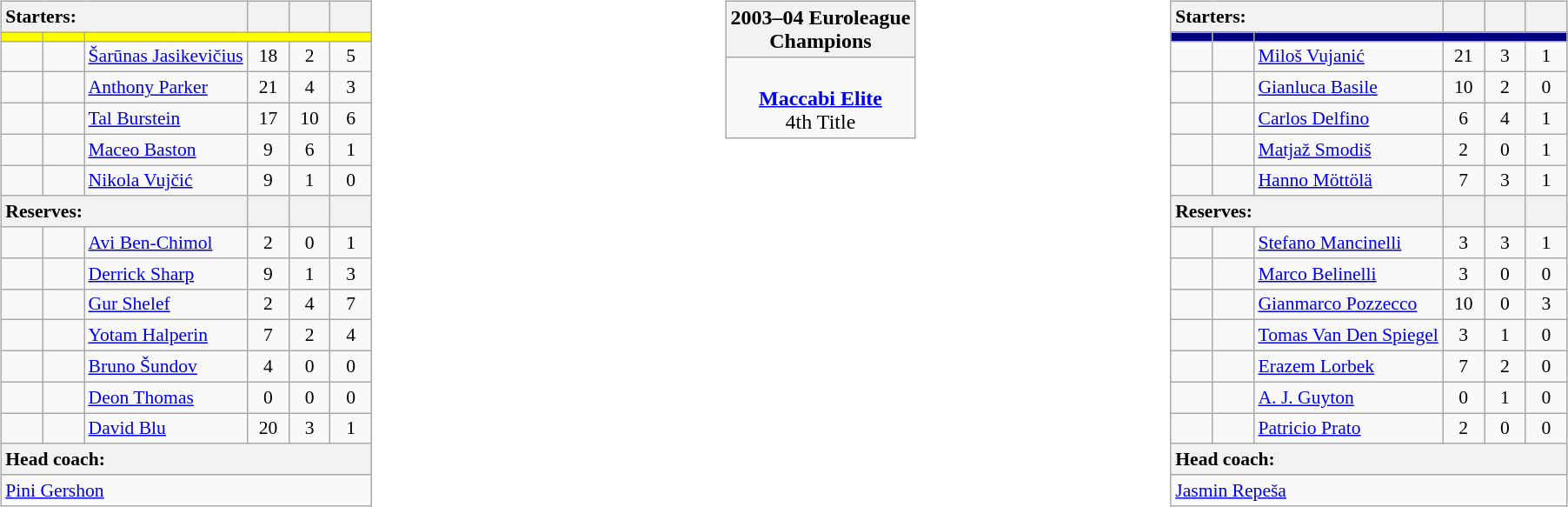<table style="width:100%;">
<tr>
<td valign=top width=33%><br><table class="wikitable" style="font-size:90%; text-align:center; margin:auto;" align=left>
<tr>
<th style="text-align:left" colspan=3>Starters:</th>
<th width=25></th>
<th width=25></th>
<th width=25></th>
</tr>
<tr>
<th style="background:yellow;" width=25></th>
<th style="background:yellow;" width=25></th>
<th colspan=4 style="background:yellow;"></th>
</tr>
<tr>
<td></td>
<td></td>
<td align=left> <a href='#'>Šarūnas Jasikevičius</a></td>
<td>18</td>
<td>2</td>
<td>5</td>
</tr>
<tr>
<td></td>
<td></td>
<td align=left> <a href='#'>Anthony Parker</a></td>
<td>21</td>
<td>4</td>
<td>3</td>
</tr>
<tr>
<td></td>
<td></td>
<td align=left> <a href='#'>Tal Burstein</a></td>
<td>17</td>
<td>10</td>
<td>6</td>
</tr>
<tr>
<td></td>
<td></td>
<td align=left> <a href='#'>Maceo Baston</a></td>
<td>9</td>
<td>6</td>
<td>1</td>
</tr>
<tr>
<td></td>
<td></td>
<td align=left> <a href='#'>Nikola Vujčić</a></td>
<td>9</td>
<td>1</td>
<td>0</td>
</tr>
<tr>
<th style="text-align:left" colspan=3>Reserves:</th>
<th width=25></th>
<th width=25></th>
<th width=25></th>
</tr>
<tr>
<td></td>
<td></td>
<td align=left> <a href='#'>Avi Ben-Chimol</a></td>
<td>2</td>
<td>0</td>
<td>1</td>
</tr>
<tr>
<td></td>
<td></td>
<td align=left> <a href='#'>Derrick Sharp</a></td>
<td>9</td>
<td>1</td>
<td>3</td>
</tr>
<tr>
<td></td>
<td></td>
<td align=left> <a href='#'>Gur Shelef</a></td>
<td>2</td>
<td>4</td>
<td>7</td>
</tr>
<tr>
<td></td>
<td></td>
<td align=left> <a href='#'>Yotam Halperin</a></td>
<td>7</td>
<td>2</td>
<td>4</td>
</tr>
<tr>
<td></td>
<td></td>
<td align=left> <a href='#'>Bruno Šundov</a></td>
<td>4</td>
<td>0</td>
<td>0</td>
</tr>
<tr>
<td></td>
<td></td>
<td align=left> <a href='#'>Deon Thomas</a></td>
<td>0</td>
<td>0</td>
<td>0</td>
</tr>
<tr>
<td></td>
<td></td>
<td align=left> <a href='#'>David Blu</a></td>
<td>20</td>
<td>3</td>
<td>1</td>
</tr>
<tr>
<th style="text-align:left" colspan=7>Head coach:</th>
</tr>
<tr>
<td colspan=7 align=left> <a href='#'>Pini Gershon</a></td>
</tr>
</table>
</td>
<td valign=top width=33%><br><table class=wikitable style="text-align:center; margin:auto">
<tr>
<th>2003–04 Euroleague <br>Champions</th>
</tr>
<tr>
<td><br> <strong><a href='#'>Maccabi Elite</a></strong><br>4th Title</td>
</tr>
</table>
</td>
<td style="vertical-align:top; width:33%;"><br><table class="wikitable" style="font-size:90%; text-align:center; margin:auto;">
<tr>
<th style="text-align:left" colspan=3>Starters:</th>
<th width=25></th>
<th width=25></th>
<th width=25></th>
</tr>
<tr>
<th style="background:navy;" width=25></th>
<th style="background:navy;" width=25></th>
<th colspan=4 style="background:navy;"></th>
</tr>
<tr>
<td></td>
<td></td>
<td align=left> <a href='#'>Miloš Vujanić</a></td>
<td>21</td>
<td>3</td>
<td>1</td>
</tr>
<tr>
<td></td>
<td></td>
<td align=left> <a href='#'>Gianluca Basile</a></td>
<td>10</td>
<td>2</td>
<td>0</td>
</tr>
<tr>
<td></td>
<td></td>
<td align=left> <a href='#'>Carlos Delfino</a></td>
<td>6</td>
<td>4</td>
<td>1</td>
</tr>
<tr>
<td></td>
<td></td>
<td align=left> <a href='#'>Matjaž Smodiš</a></td>
<td>2</td>
<td>0</td>
<td>1</td>
</tr>
<tr>
<td></td>
<td></td>
<td align=left> <a href='#'>Hanno Möttölä</a></td>
<td>7</td>
<td>3</td>
<td>1</td>
</tr>
<tr>
<th style="text-align:left" colspan=3>Reserves:</th>
<th width=25></th>
<th width=25></th>
<th width=25></th>
</tr>
<tr>
<td></td>
<td></td>
<td align=left> <a href='#'>Stefano Mancinelli</a></td>
<td>3</td>
<td>3</td>
<td>1</td>
</tr>
<tr>
<td></td>
<td></td>
<td align=left> <a href='#'>Marco Belinelli</a></td>
<td>3</td>
<td>0</td>
<td>0</td>
</tr>
<tr>
<td></td>
<td></td>
<td align=left> <a href='#'>Gianmarco Pozzecco</a></td>
<td>10</td>
<td>0</td>
<td>3</td>
</tr>
<tr>
<td></td>
<td></td>
<td align=left> <a href='#'>Tomas Van Den Spiegel</a></td>
<td>3</td>
<td>1</td>
<td>0</td>
</tr>
<tr>
<td></td>
<td></td>
<td align=left> <a href='#'>Erazem Lorbek</a></td>
<td>7</td>
<td>2</td>
<td>0</td>
</tr>
<tr>
<td></td>
<td></td>
<td align=left> <a href='#'>A. J. Guyton</a></td>
<td>0</td>
<td>1</td>
<td>0</td>
</tr>
<tr>
<td></td>
<td></td>
<td align=left> <a href='#'>Patricio Prato</a></td>
<td>2</td>
<td>0</td>
<td>0</td>
</tr>
<tr>
<th style="text-align:left" colspan=7>Head coach:</th>
</tr>
<tr>
<td colspan=7 align=left> <a href='#'>Jasmin Repeša</a></td>
</tr>
</table>
</td>
</tr>
</table>
